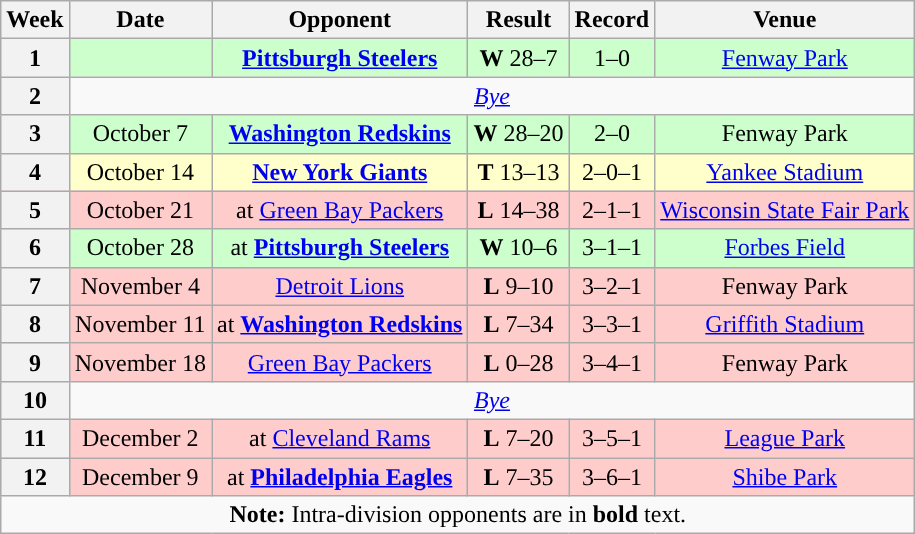<table class="wikitable" style="text-align:center">
<tr>
<th>Week</th>
<th>Date</th>
<th>Opponent</th>
<th>Result</th>
<th>Record</th>
<th>Venue</th>
</tr>
<tr style="background:#cfc">
<th>1</th>
<td></td>
<td><strong><a href='#'>Pittsburgh Steelers</a></strong></td>
<td><strong>W</strong> 28–7</td>
<td>1–0</td>
<td><a href='#'>Fenway Park</a></td>
</tr>
<tr>
<th>2</th>
<td colspan="6"><em><a href='#'>Bye</a></em></td>
</tr>
<tr style="background:#cfc">
<th>3</th>
<td>October 7</td>
<td><strong><a href='#'>Washington Redskins</a></strong></td>
<td><strong>W</strong> 28–20</td>
<td>2–0</td>
<td>Fenway Park</td>
</tr>
<tr style="background:#ffc">
<th>4</th>
<td>October 14</td>
<td><strong><a href='#'>New York Giants</a></strong></td>
<td><strong>T</strong> 13–13</td>
<td>2–0–1</td>
<td><a href='#'>Yankee Stadium</a></td>
</tr>
<tr style="background:#fcc">
<th>5</th>
<td>October 21</td>
<td>at <a href='#'>Green Bay Packers</a></td>
<td><strong>L</strong> 14–38</td>
<td>2–1–1</td>
<td><a href='#'>Wisconsin State Fair Park</a></td>
</tr>
<tr style="background:#cfc">
<th>6</th>
<td>October 28</td>
<td>at <strong><a href='#'>Pittsburgh Steelers</a></strong></td>
<td><strong>W</strong> 10–6</td>
<td>3–1–1</td>
<td><a href='#'>Forbes Field</a></td>
</tr>
<tr style="background:#fcc">
<th>7</th>
<td>November 4</td>
<td><a href='#'>Detroit Lions</a></td>
<td><strong>L</strong> 9–10</td>
<td>3–2–1</td>
<td>Fenway Park</td>
</tr>
<tr style="background:#fcc">
<th>8</th>
<td>November 11</td>
<td>at <strong><a href='#'>Washington Redskins</a></strong></td>
<td><strong>L</strong> 7–34</td>
<td>3–3–1</td>
<td><a href='#'>Griffith Stadium</a></td>
</tr>
<tr style="background:#fcc">
<th>9</th>
<td>November 18</td>
<td><a href='#'>Green Bay Packers</a></td>
<td><strong>L</strong> 0–28</td>
<td>3–4–1</td>
<td>Fenway Park</td>
</tr>
<tr>
<th>10</th>
<td colspan="6"><em><a href='#'>Bye</a></em></td>
</tr>
<tr style="background:#fcc">
<th>11</th>
<td>December 2</td>
<td>at <a href='#'>Cleveland Rams</a></td>
<td><strong>L</strong> 7–20</td>
<td>3–5–1</td>
<td><a href='#'>League Park</a></td>
</tr>
<tr style="background:#fcc">
<th>12</th>
<td>December 9</td>
<td>at <strong><a href='#'>Philadelphia Eagles</a></strong></td>
<td><strong>L</strong> 7–35</td>
<td>3–6–1</td>
<td><a href='#'>Shibe Park</a></td>
</tr>
<tr>
<td colspan="8"><strong>Note:</strong> Intra-division opponents are in <strong>bold</strong> text.</td>
</tr>
</table>
